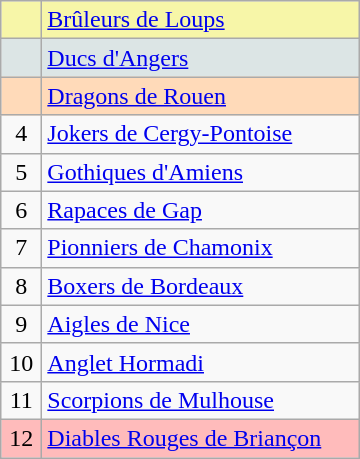<table class="wikitable" style="width:240px;">
<tr style="background:#F7F6A8;">
<td align=center style="width:20px;"></td>
<td><a href='#'>Brûleurs de Loups</a></td>
</tr>
<tr style="background:#DCE5E5;">
<td align=center></td>
<td><a href='#'>Ducs d'Angers</a></td>
</tr>
<tr style="background:#FFDAB9;">
<td align=center></td>
<td><a href='#'>Dragons de Rouen</a></td>
</tr>
<tr>
<td align=center>4</td>
<td><a href='#'>Jokers de Cergy-Pontoise</a></td>
</tr>
<tr>
<td align=center>5</td>
<td><a href='#'>Gothiques d'Amiens</a></td>
</tr>
<tr>
<td align=center>6</td>
<td><a href='#'>Rapaces de Gap</a></td>
</tr>
<tr>
<td align=center>7</td>
<td><a href='#'>Pionniers de Chamonix</a></td>
</tr>
<tr>
<td align=center>8</td>
<td><a href='#'>Boxers de Bordeaux</a></td>
</tr>
<tr>
<td align=center>9</td>
<td><a href='#'>Aigles de Nice</a></td>
</tr>
<tr>
<td align=center>10</td>
<td><a href='#'>Anglet Hormadi</a></td>
</tr>
<tr>
<td align=center>11</td>
<td><a href='#'>Scorpions de Mulhouse</a></td>
</tr>
<tr style="background:#ffbbbb;">
<td align=center>12</td>
<td><a href='#'>Diables Rouges de Briançon</a></td>
</tr>
</table>
